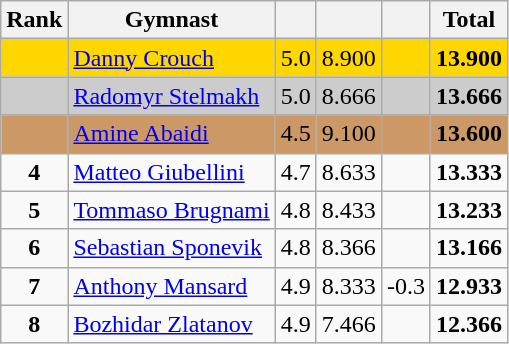<table style="text-align:center;" class="wikitable sortable">
<tr>
<th>Rank</th>
<th>Gymnast</th>
<th><small></small></th>
<th><small></small></th>
<th><small></small></th>
<th>Total</th>
</tr>
<tr style="background:#FFD700;">
<td></td>
<td align="left"> <a href='#'>Danny Crouch</a></td>
<td>5.0</td>
<td>8.900</td>
<td></td>
<td><strong>13.900</strong></td>
</tr>
<tr style="background:#CCCCCC;">
<td></td>
<td align="left"> <a href='#'>Radomyr Stelmakh</a></td>
<td>5.0</td>
<td>8.666</td>
<td></td>
<td><strong>13.666</strong></td>
</tr>
<tr style="background:#CC9966;">
<td></td>
<td align="left"> <a href='#'>Amine Abaidi</a></td>
<td>4.5</td>
<td>9.100</td>
<td></td>
<td><strong>13.600</strong></td>
</tr>
<tr>
<td><strong>4</strong></td>
<td align="left"> <a href='#'>Matteo Giubellini</a></td>
<td>4.7</td>
<td>8.633</td>
<td></td>
<td><strong>13.333</strong></td>
</tr>
<tr>
<td><strong>5</strong></td>
<td align="left"> <a href='#'>Tommaso Brugnami</a></td>
<td>4.8</td>
<td>8.433</td>
<td></td>
<td><strong>13.233</strong></td>
</tr>
<tr>
<td><strong>6</strong></td>
<td align="left"> <a href='#'>Sebastian Sponevik</a></td>
<td>4.8</td>
<td>8.366</td>
<td></td>
<td><strong>13.166</strong></td>
</tr>
<tr>
<td><strong>7</strong></td>
<td align="left"> <a href='#'>Anthony Mansard</a></td>
<td>4.9</td>
<td>8.333</td>
<td>-0.3</td>
<td><strong>12.933</strong></td>
</tr>
<tr>
<td><strong>8</strong></td>
<td align="left"> <a href='#'>Bozhidar Zlatanov</a></td>
<td>4.9</td>
<td>7.466</td>
<td></td>
<td><strong>12.366</strong></td>
</tr>
</table>
